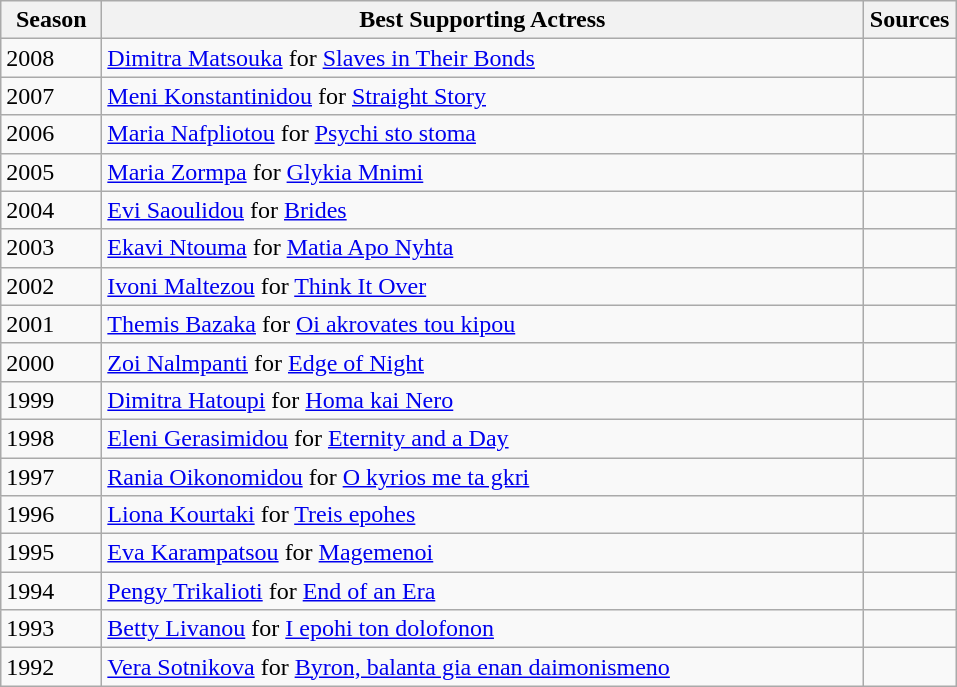<table class="wikitable" style="margin-right: 0;">
<tr text-align:center;">
<th style="width:60px;">Season</th>
<th style="width:500px;">Best Supporting Actress</th>
<th style="width:55px;">Sources</th>
</tr>
<tr>
<td>2008</td>
<td><a href='#'>Dimitra Matsouka</a> for <a href='#'>Slaves in Their Bonds</a></td>
<td></td>
</tr>
<tr>
<td>2007</td>
<td><a href='#'>Meni Konstantinidou</a> for <a href='#'>Straight Story</a></td>
<td></td>
</tr>
<tr>
<td>2006</td>
<td><a href='#'>Maria Nafpliotou</a> for <a href='#'>Psychi sto stoma</a></td>
<td></td>
</tr>
<tr>
<td>2005</td>
<td><a href='#'>Maria Zormpa</a> for <a href='#'>Glykia Mnimi</a></td>
<td></td>
</tr>
<tr>
<td>2004</td>
<td><a href='#'>Evi Saoulidou</a> for <a href='#'>Brides</a></td>
<td></td>
</tr>
<tr>
<td>2003</td>
<td><a href='#'>Ekavi Ntouma</a> for <a href='#'>Matia Apo Nyhta</a></td>
<td></td>
</tr>
<tr>
<td>2002</td>
<td><a href='#'>Ivoni Maltezou</a> for <a href='#'>Think It Over</a></td>
<td></td>
</tr>
<tr>
<td>2001</td>
<td><a href='#'>Themis Bazaka</a> for <a href='#'>Oi akrovates tou kipou</a></td>
<td></td>
</tr>
<tr>
<td>2000</td>
<td><a href='#'>Zoi Nalmpanti</a> for <a href='#'>Edge of Night</a></td>
<td></td>
</tr>
<tr>
<td>1999</td>
<td><a href='#'>Dimitra Hatoupi</a> for <a href='#'>Homa kai Nero</a></td>
<td></td>
</tr>
<tr>
<td>1998</td>
<td><a href='#'>Eleni Gerasimidou</a> for <a href='#'>Eternity and a Day</a></td>
<td></td>
</tr>
<tr>
<td>1997</td>
<td><a href='#'>Rania Oikonomidou</a> for <a href='#'>O kyrios me ta gkri</a></td>
<td></td>
</tr>
<tr>
<td>1996</td>
<td><a href='#'>Liona Kourtaki</a> for <a href='#'>Treis epohes</a></td>
<td></td>
</tr>
<tr>
<td>1995</td>
<td><a href='#'>Eva Karampatsou</a> for <a href='#'>Magemenoi</a></td>
<td></td>
</tr>
<tr>
<td>1994</td>
<td><a href='#'>Pengy Trikalioti</a> for <a href='#'>End of an Era</a></td>
<td></td>
</tr>
<tr>
<td>1993</td>
<td><a href='#'>Betty Livanou</a> for <a href='#'>I epohi ton dolofonon</a></td>
<td></td>
</tr>
<tr>
<td>1992</td>
<td><a href='#'>Vera Sotnikova</a> for <a href='#'>Byron, balanta gia enan daimonismeno</a></td>
<td></td>
</tr>
</table>
